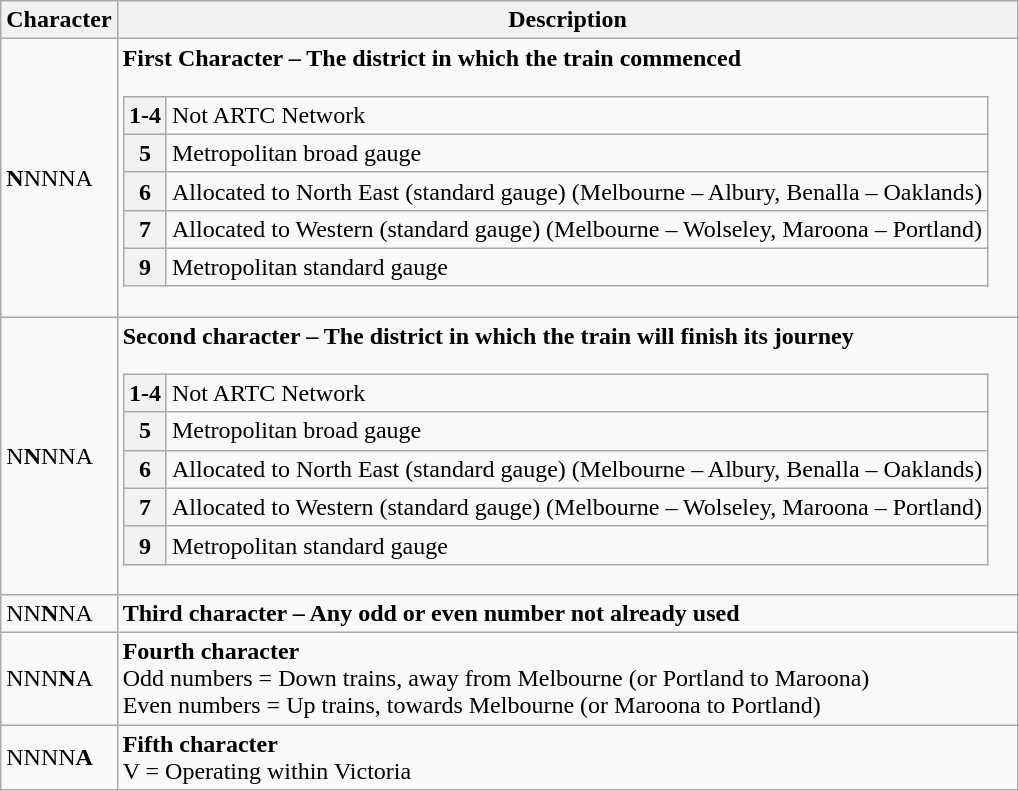<table class="wikitable">
<tr>
<th>Character</th>
<th>Description</th>
</tr>
<tr>
<td><strong>N</strong>NNNA</td>
<td><strong>First Character – The district in which the train commenced</strong><br><table class="wikitable">
<tr>
<th><strong>1-4</strong></th>
<td>Not ARTC Network</td>
</tr>
<tr>
<th><strong>5</strong></th>
<td>Metropolitan broad gauge</td>
</tr>
<tr>
<th><strong>6</strong></th>
<td>Allocated to North East (standard gauge) (Melbourne – Albury, Benalla – Oaklands)</td>
</tr>
<tr>
<th><strong>7</strong></th>
<td>Allocated to Western (standard gauge) (Melbourne – Wolseley, Maroona – Portland)</td>
</tr>
<tr>
<th><strong>9</strong></th>
<td>Metropolitan standard gauge</td>
</tr>
</table>
</td>
</tr>
<tr>
<td>N<strong>N</strong>NNA</td>
<td><strong>Second character – The district in which the train will finish its journey</strong><br><table class="wikitable">
<tr>
<th><strong>1-4</strong></th>
<td>Not ARTC Network</td>
</tr>
<tr>
<th><strong>5</strong></th>
<td>Metropolitan broad gauge</td>
</tr>
<tr>
<th><strong>6</strong></th>
<td>Allocated to North East (standard gauge) (Melbourne – Albury, Benalla – Oaklands)</td>
</tr>
<tr>
<th><strong>7</strong></th>
<td>Allocated to Western (standard gauge) (Melbourne – Wolseley, Maroona – Portland)</td>
</tr>
<tr>
<th><strong>9</strong></th>
<td>Metropolitan standard gauge</td>
</tr>
</table>
</td>
</tr>
<tr>
<td>NN<strong>N</strong>NA</td>
<td><strong>Third character – Any odd or even number not already used</strong></td>
</tr>
<tr>
<td>NNN<strong>N</strong>A</td>
<td><strong>Fourth character</strong><br>Odd numbers = Down trains, away from Melbourne (or Portland to Maroona)<br>Even numbers = Up trains, towards Melbourne (or Maroona to Portland)</td>
</tr>
<tr>
<td>NNNN<strong>A</strong></td>
<td><strong>Fifth character</strong><br>V = Operating within Victoria</td>
</tr>
</table>
